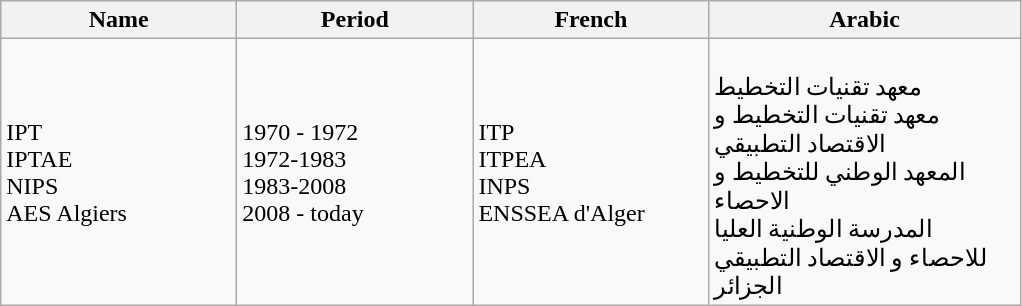<table class="wikitable">
<tr>
<th width=150>Name</th>
<th width=150>Period</th>
<th width=150>French</th>
<th width=200>Arabic</th>
</tr>
<tr>
<td>IPT<br>IPTAE<br>NIPS<br>AES Algiers</td>
<td>1970 - 1972<br>1972-1983<br>1983-2008<br>2008 - today</td>
<td>ITP<br>ITPEA<br>INPS<br>ENSSEA d'Alger</td>
<td><br>معهد تقنيات التخطيط<br>معهد تقنيات التخطيط و الاقتصاد التطبيقي<br>المعهد الوطني للتخطيط و الاحصاء<br>المدرسة الوطنية العليا للاحصاء و الاقتصاد التطبيقي الجزائر</td>
</tr>
</table>
